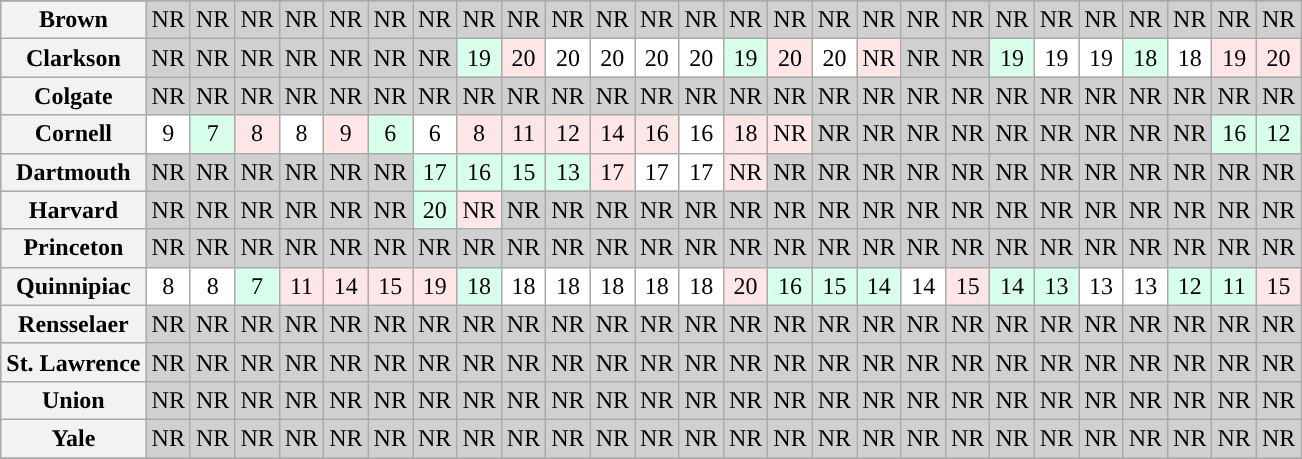<table class="wikitable sortable" style="text-align: center;">
<tr>
</tr>
<tr bgcolor=d0d0d0>
<th>Brown</th>
<td>NR</td>
<td>NR</td>
<td>NR</td>
<td>NR</td>
<td>NR</td>
<td>NR</td>
<td>NR</td>
<td>NR</td>
<td>NR</td>
<td>NR</td>
<td>NR</td>
<td>NR</td>
<td>NR</td>
<td>NR</td>
<td>NR</td>
<td>NR</td>
<td>NR</td>
<td>NR</td>
<td>NR</td>
<td>NR</td>
<td>NR</td>
<td>NR</td>
<td>NR</td>
<td>NR</td>
<td>NR</td>
<td>NR</td>
</tr>
<tr bgcolor=d0d0d0>
<th>Clarkson</th>
<td>NR</td>
<td>NR</td>
<td>NR</td>
<td>NR</td>
<td>NR</td>
<td>NR</td>
<td>NR</td>
<td bgcolor=D8FFEB>19</td>
<td bgcolor=FFE6E6>20</td>
<td bgcolor=FFFFFF>20</td>
<td bgcolor=FFFFFF>20</td>
<td bgcolor=FFFFFF>20</td>
<td bgcolor=FFFFFF>20</td>
<td bgcolor=D8FFEB>19</td>
<td bgcolor=FFE6E6>20</td>
<td bgcolor=FFFFFF>20</td>
<td bgcolor=FFE6E6>NR</td>
<td>NR</td>
<td>NR</td>
<td bgcolor=D8FFEB>19</td>
<td bgcolor=FFFFFF>19</td>
<td bgcolor=FFFFFF>19</td>
<td bgcolor=D8FFEB>18</td>
<td bgcolor=FFFFFF>18</td>
<td bgcolor=FFE6E6>19</td>
<td bgcolor=FFE6E6>20</td>
</tr>
<tr bgcolor=d0d0d0>
<th>Colgate</th>
<td>NR</td>
<td>NR</td>
<td>NR</td>
<td>NR</td>
<td>NR</td>
<td>NR</td>
<td>NR</td>
<td>NR</td>
<td>NR</td>
<td>NR</td>
<td>NR</td>
<td>NR</td>
<td>NR</td>
<td>NR</td>
<td>NR</td>
<td>NR</td>
<td>NR</td>
<td>NR</td>
<td>NR</td>
<td>NR</td>
<td>NR</td>
<td>NR</td>
<td>NR</td>
<td>NR</td>
<td>NR</td>
<td>NR</td>
</tr>
<tr bgcolor=d0d0d0>
<th>Cornell</th>
<td bgcolor=ffffff>9</td>
<td bgcolor=D8FFEB>7</td>
<td bgcolor=FFE6E6>8</td>
<td bgcolor=FFFFFF>8</td>
<td bgcolor=FFE6E6>9</td>
<td bgcolor=D8FFEB>6</td>
<td bgcolor=FFFFFF>6</td>
<td bgcolor=FFE6E6>8</td>
<td bgcolor=FFE6E6>11</td>
<td bgcolor=FFE6E6>12</td>
<td bgcolor=FFE6E6>14</td>
<td bgcolor=FFE6E6>16</td>
<td bgcolor=FFFFFF>16</td>
<td bgcolor=FFE6E6>18</td>
<td bgcolor=FFE6E6>NR</td>
<td>NR</td>
<td>NR</td>
<td>NR</td>
<td>NR</td>
<td>NR</td>
<td>NR</td>
<td>NR</td>
<td>NR</td>
<td>NR</td>
<td bgcolor=D8FFEB>16</td>
<td bgcolor=D8FFEB>12</td>
</tr>
<tr bgcolor=d0d0d0>
<th>Dartmouth</th>
<td>NR</td>
<td>NR</td>
<td>NR</td>
<td>NR</td>
<td>NR</td>
<td>NR</td>
<td bgcolor=D8FFEB>17</td>
<td bgcolor=D8FFEB>16</td>
<td bgcolor=D8FFEB>15</td>
<td bgcolor=D8FFEB>13</td>
<td bgcolor=FFE6E6>17</td>
<td bgcolor=FFFFFF>17</td>
<td bgcolor=FFFFFF>17</td>
<td bgcolor=FFE6E6>NR</td>
<td>NR</td>
<td>NR</td>
<td>NR</td>
<td>NR</td>
<td>NR</td>
<td>NR</td>
<td>NR</td>
<td>NR</td>
<td>NR</td>
<td>NR</td>
<td>NR</td>
<td>NR</td>
</tr>
<tr bgcolor=d0d0d0>
<th>Harvard</th>
<td>NR</td>
<td>NR</td>
<td>NR</td>
<td>NR</td>
<td>NR</td>
<td>NR</td>
<td bgcolor=D8FFEB>20</td>
<td bgcolor=FFE6E6>NR</td>
<td>NR</td>
<td>NR</td>
<td>NR</td>
<td>NR</td>
<td>NR</td>
<td>NR</td>
<td>NR</td>
<td>NR</td>
<td>NR</td>
<td>NR</td>
<td>NR</td>
<td>NR</td>
<td>NR</td>
<td>NR</td>
<td>NR</td>
<td>NR</td>
<td>NR</td>
<td>NR</td>
</tr>
<tr bgcolor=d0d0d0>
<th>Princeton</th>
<td>NR</td>
<td>NR</td>
<td>NR</td>
<td>NR</td>
<td>NR</td>
<td>NR</td>
<td>NR</td>
<td>NR</td>
<td>NR</td>
<td>NR</td>
<td>NR</td>
<td>NR</td>
<td>NR</td>
<td>NR</td>
<td>NR</td>
<td>NR</td>
<td>NR</td>
<td>NR</td>
<td>NR</td>
<td>NR</td>
<td>NR</td>
<td>NR</td>
<td>NR</td>
<td>NR</td>
<td>NR</td>
<td>NR</td>
</tr>
<tr bgcolor=d0d0d0>
<th>Quinnipiac</th>
<td bgcolor=ffffff>8</td>
<td bgcolor=FFFFFF>8</td>
<td bgcolor=D8FFEB>7</td>
<td bgcolor=FFE6E6>11</td>
<td bgcolor=FFE6E6>14</td>
<td bgcolor=FFE6E6>15</td>
<td bgcolor=FFE6E6>19</td>
<td bgcolor=D8FFEB>18</td>
<td bgcolor=FFFFFF>18</td>
<td bgcolor=FFFFFF>18</td>
<td bgcolor=FFFFFF>18</td>
<td bgcolor=FFFFFF>18</td>
<td bgcolor=FFFFFF>18</td>
<td bgcolor=FFE6E6>20</td>
<td bgcolor=D8FFEB>16</td>
<td bgcolor=D8FFEB>15</td>
<td bgcolor=D8FFEB>14</td>
<td bgcolor=FFFFFF>14</td>
<td bgcolor=FFE6E6>15</td>
<td bgcolor=D8FFEB>14</td>
<td bgcolor=D8FFEB>13</td>
<td bgcolor=FFFFFF>13</td>
<td bgcolor=FFFFFF>13</td>
<td bgcolor=D8FFEB>12</td>
<td bgcolor=D8FFEB>11</td>
<td bgcolor=FFE6E6>15</td>
</tr>
<tr bgcolor=d0d0d0>
<th>Rensselaer</th>
<td>NR</td>
<td>NR</td>
<td>NR</td>
<td>NR</td>
<td>NR</td>
<td>NR</td>
<td>NR</td>
<td>NR</td>
<td>NR</td>
<td>NR</td>
<td>NR</td>
<td>NR</td>
<td>NR</td>
<td>NR</td>
<td>NR</td>
<td>NR</td>
<td>NR</td>
<td>NR</td>
<td>NR</td>
<td>NR</td>
<td>NR</td>
<td>NR</td>
<td>NR</td>
<td>NR</td>
<td>NR</td>
<td>NR</td>
</tr>
<tr bgcolor=d0d0d0>
<th>St. Lawrence</th>
<td>NR</td>
<td>NR</td>
<td>NR</td>
<td>NR</td>
<td>NR</td>
<td>NR</td>
<td>NR</td>
<td>NR</td>
<td>NR</td>
<td>NR</td>
<td>NR</td>
<td>NR</td>
<td>NR</td>
<td>NR</td>
<td>NR</td>
<td>NR</td>
<td>NR</td>
<td>NR</td>
<td>NR</td>
<td>NR</td>
<td>NR</td>
<td>NR</td>
<td>NR</td>
<td>NR</td>
<td>NR</td>
<td>NR</td>
</tr>
<tr bgcolor=d0d0d0>
<th>Union</th>
<td>NR</td>
<td>NR</td>
<td>NR</td>
<td>NR</td>
<td>NR</td>
<td>NR</td>
<td>NR</td>
<td>NR</td>
<td>NR</td>
<td>NR</td>
<td>NR</td>
<td>NR</td>
<td>NR</td>
<td>NR</td>
<td>NR</td>
<td>NR</td>
<td>NR</td>
<td>NR</td>
<td>NR</td>
<td>NR</td>
<td>NR</td>
<td>NR</td>
<td>NR</td>
<td>NR</td>
<td>NR</td>
<td>NR</td>
</tr>
<tr bgcolor=d0d0d0>
<th>Yale</th>
<td>NR</td>
<td>NR</td>
<td>NR</td>
<td>NR</td>
<td>NR</td>
<td>NR</td>
<td>NR</td>
<td>NR</td>
<td>NR</td>
<td>NR</td>
<td>NR</td>
<td>NR</td>
<td>NR</td>
<td>NR</td>
<td>NR</td>
<td>NR</td>
<td>NR</td>
<td>NR</td>
<td>NR</td>
<td>NR</td>
<td>NR</td>
<td>NR</td>
<td>NR</td>
<td>NR</td>
<td>NR</td>
<td>NR</td>
</tr>
<tr>
</tr>
</table>
